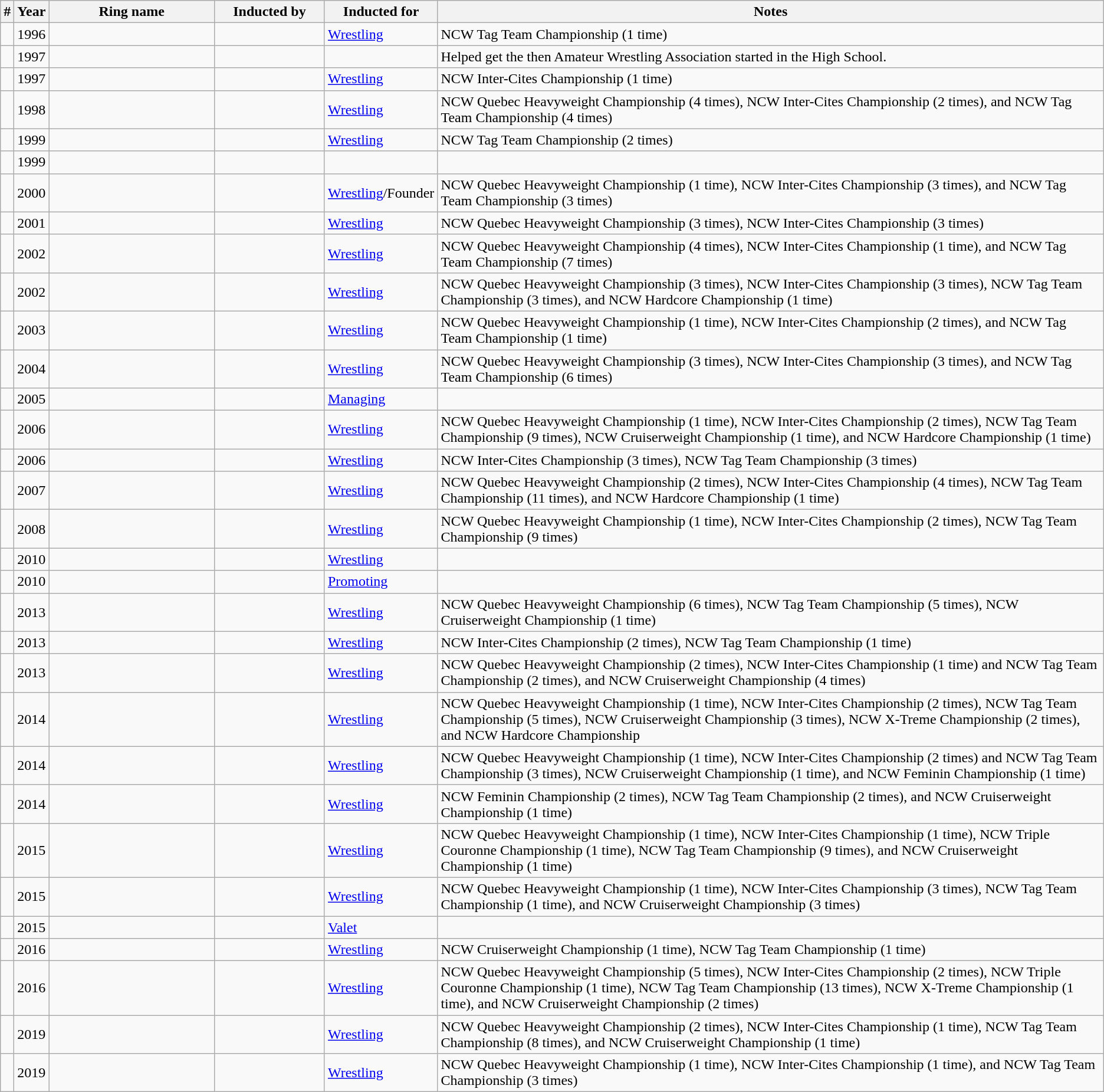<table class="wikitable sortable" style="font-size: 100%">
<tr>
<th width="1%">#</th>
<th width="1%"><strong>Year</strong></th>
<th width="15%"><strong>Ring name</strong><br></th>
<th width="10%"><strong>Inducted by</strong></th>
<th width="10%"><strong>Inducted for</strong></th>
<th class="unsortable"><strong>Notes</strong></th>
</tr>
<tr>
<td align="center"></td>
<td align="center">1996</td>
<td></td>
<td></td>
<td><a href='#'>Wrestling</a></td>
<td>NCW Tag Team Championship (1 time)</td>
</tr>
<tr>
<td align="center"></td>
<td align="center">1997</td>
<td></td>
<td></td>
<td></td>
<td>Helped get the then Amateur Wrestling Association started in the High School.</td>
</tr>
<tr>
<td align="center"></td>
<td align="center">1997</td>
<td></td>
<td></td>
<td><a href='#'>Wrestling</a></td>
<td>NCW Inter-Cites Championship (1 time)</td>
</tr>
<tr>
<td align="center"></td>
<td align="center">1998</td>
<td></td>
<td></td>
<td><a href='#'>Wrestling</a></td>
<td>NCW Quebec Heavyweight Championship (4 times), NCW Inter-Cites Championship (2 times), and NCW Tag Team Championship (4 times)</td>
</tr>
<tr>
<td align="center"></td>
<td align="center">1999</td>
<td></td>
<td></td>
<td><a href='#'>Wrestling</a></td>
<td>NCW Tag Team Championship (2 times)</td>
</tr>
<tr>
<td align="center"></td>
<td align="center">1999</td>
<td></td>
<td></td>
<td></td>
<td></td>
</tr>
<tr>
<td align="center"></td>
<td align="center">2000</td>
<td></td>
<td></td>
<td><a href='#'>Wrestling</a>/Founder</td>
<td>NCW Quebec Heavyweight Championship (1 time), NCW Inter-Cites Championship (3 times), and NCW Tag Team Championship (3 times)</td>
</tr>
<tr>
<td align="center"></td>
<td align="center">2001</td>
<td></td>
<td></td>
<td><a href='#'>Wrestling</a></td>
<td>NCW Quebec Heavyweight Championship (3 times), NCW Inter-Cites Championship (3 times)</td>
</tr>
<tr>
<td align="center"></td>
<td align="center">2002</td>
<td></td>
<td></td>
<td><a href='#'>Wrestling</a></td>
<td>NCW Quebec Heavyweight Championship (4 times), NCW Inter-Cites Championship (1 time), and NCW Tag Team Championship (7 times)</td>
</tr>
<tr>
<td align="center"></td>
<td align="center">2002</td>
<td></td>
<td></td>
<td><a href='#'>Wrestling</a></td>
<td>NCW Quebec Heavyweight Championship (3 times), NCW Inter-Cites Championship (3 times), NCW Tag Team Championship (3 times), and NCW Hardcore Championship (1 time)</td>
</tr>
<tr>
<td align="center"></td>
<td align="center">2003</td>
<td></td>
<td></td>
<td><a href='#'>Wrestling</a></td>
<td>NCW Quebec Heavyweight Championship (1 time), NCW Inter-Cites Championship (2 times), and NCW Tag Team Championship (1 time)</td>
</tr>
<tr>
<td align="center"></td>
<td align="center">2004</td>
<td><br></td>
<td></td>
<td><a href='#'>Wrestling</a></td>
<td>NCW Quebec Heavyweight Championship (3 times), NCW Inter-Cites Championship (3 times), and NCW Tag Team Championship (6 times)</td>
</tr>
<tr>
<td align="center"></td>
<td align="center">2005</td>
<td></td>
<td></td>
<td><a href='#'>Managing</a></td>
<td></td>
</tr>
<tr>
<td align="center"></td>
<td align="center">2006</td>
<td></td>
<td></td>
<td><a href='#'>Wrestling</a></td>
<td>NCW Quebec Heavyweight Championship (1 time), NCW Inter-Cites Championship (2 times), NCW Tag Team Championship (9 times), NCW Cruiserweight Championship (1 time), and NCW Hardcore Championship (1 time)</td>
</tr>
<tr>
<td align="center"></td>
<td align="center">2006</td>
<td></td>
<td></td>
<td><a href='#'>Wrestling</a></td>
<td>NCW Inter-Cites Championship (3 times), NCW Tag Team Championship (3 times)</td>
</tr>
<tr>
<td align="center"></td>
<td align="center">2007</td>
<td></td>
<td></td>
<td><a href='#'>Wrestling</a></td>
<td>NCW Quebec Heavyweight Championship (2 times), NCW Inter-Cites Championship (4 times), NCW Tag Team Championship (11 times), and NCW Hardcore Championship (1 time)</td>
</tr>
<tr>
<td align="center"></td>
<td align="center">2008</td>
<td></td>
<td></td>
<td><a href='#'>Wrestling</a></td>
<td>NCW Quebec Heavyweight Championship (1 time), NCW Inter-Cites Championship (2 times), NCW Tag Team Championship (9 times)</td>
</tr>
<tr>
<td align="center"></td>
<td align="center">2010</td>
<td></td>
<td></td>
<td><a href='#'>Wrestling</a></td>
<td></td>
</tr>
<tr>
<td align="center"></td>
<td align="center">2010</td>
<td></td>
<td></td>
<td><a href='#'>Promoting</a></td>
<td></td>
</tr>
<tr>
<td align="center"></td>
<td align="center">2013</td>
<td></td>
<td></td>
<td><a href='#'>Wrestling</a></td>
<td>NCW Quebec Heavyweight Championship (6 times), NCW Tag Team Championship (5 times), NCW Cruiserweight Championship (1 time)</td>
</tr>
<tr>
<td align="center"></td>
<td align="center">2013</td>
<td></td>
<td></td>
<td><a href='#'>Wrestling</a></td>
<td>NCW Inter-Cites Championship (2 times), NCW Tag Team Championship (1 time)</td>
</tr>
<tr>
<td align="center"></td>
<td align="center">2013</td>
<td></td>
<td></td>
<td><a href='#'>Wrestling</a></td>
<td>NCW Quebec Heavyweight Championship (2 times), NCW Inter-Cites Championship (1 time) and NCW Tag Team Championship (2 times), and NCW Cruiserweight Championship (4 times)</td>
</tr>
<tr>
<td align="center"></td>
<td align="center">2014</td>
<td><br></td>
<td></td>
<td><a href='#'>Wrestling</a></td>
<td>NCW Quebec Heavyweight Championship (1 time), NCW Inter-Cites Championship (2 times), NCW Tag Team Championship (5 times), NCW Cruiserweight Championship (3 times), NCW X-Treme Championship (2 times), and NCW Hardcore Championship</td>
</tr>
<tr>
<td align="center"></td>
<td align="center">2014</td>
<td><br></td>
<td></td>
<td><a href='#'>Wrestling</a></td>
<td>NCW Quebec Heavyweight Championship (1 time), NCW Inter-Cites Championship (2 times) and NCW Tag Team Championship (3 times), NCW Cruiserweight Championship (1 time), and NCW Feminin Championship (1 time)</td>
</tr>
<tr>
<td align="center"></td>
<td align="center">2014</td>
<td><br></td>
<td></td>
<td><a href='#'>Wrestling</a></td>
<td>NCW Feminin Championship (2 times), NCW Tag Team Championship (2 times), and NCW Cruiserweight Championship (1 time)</td>
</tr>
<tr>
<td align="center"></td>
<td align="center">2015</td>
<td></td>
<td></td>
<td><a href='#'>Wrestling</a></td>
<td>NCW Quebec Heavyweight Championship (1 time), NCW Inter-Cites Championship (1 time), NCW Triple Couronne Championship (1 time), NCW Tag Team Championship (9 times), and NCW Cruiserweight Championship (1 time)</td>
</tr>
<tr>
<td align="center"></td>
<td align="center">2015</td>
<td></td>
<td></td>
<td><a href='#'>Wrestling</a></td>
<td>NCW Quebec Heavyweight Championship (1 time), NCW Inter-Cites Championship (3 times), NCW Tag Team Championship (1 time), and NCW Cruiserweight Championship (3 times)</td>
</tr>
<tr>
<td align="center"></td>
<td align="center">2015</td>
<td></td>
<td></td>
<td><a href='#'>Valet</a></td>
<td></td>
</tr>
<tr>
<td align="center"></td>
<td align="center">2016</td>
<td><br></td>
<td></td>
<td><a href='#'>Wrestling</a></td>
<td>NCW Cruiserweight Championship (1 time), NCW Tag Team Championship (1 time)</td>
</tr>
<tr>
<td align="center"></td>
<td align="center">2016</td>
<td><br></td>
<td></td>
<td><a href='#'>Wrestling</a></td>
<td>NCW Quebec Heavyweight Championship (5 times), NCW Inter-Cites Championship (2 times), NCW Triple Couronne Championship (1 time), NCW Tag Team Championship (13 times), NCW X-Treme Championship (1 time), and NCW Cruiserweight Championship (2 times)</td>
</tr>
<tr>
<td align="center"></td>
<td align="center">2019</td>
<td><br></td>
<td></td>
<td><a href='#'>Wrestling</a></td>
<td>NCW Quebec Heavyweight Championship (2 times), NCW Inter-Cites Championship (1 time), NCW Tag Team Championship (8 times), and NCW Cruiserweight Championship (1 time)</td>
</tr>
<tr>
<td align="center"></td>
<td align="center">2019</td>
<td><br></td>
<td></td>
<td><a href='#'>Wrestling</a></td>
<td>NCW Quebec Heavyweight Championship (1 time), NCW Inter-Cites Championship (1 time), and NCW Tag Team Championship (3 times)</td>
</tr>
</table>
